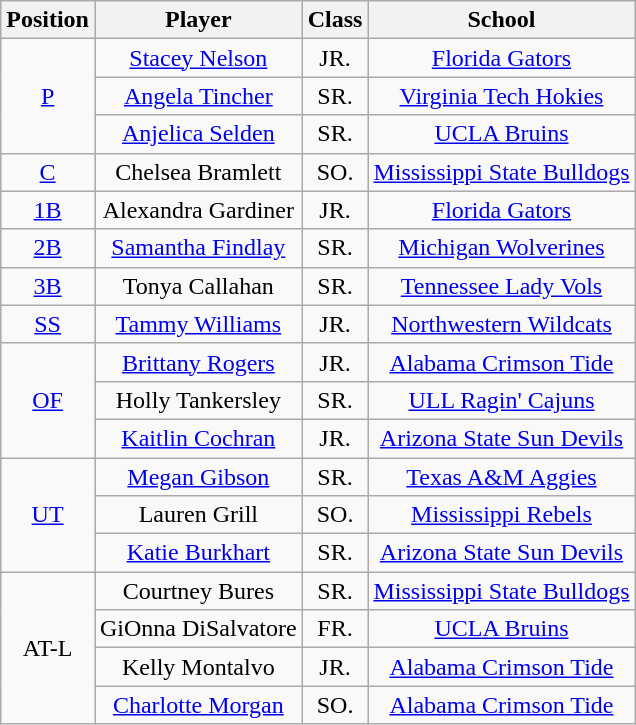<table class="wikitable">
<tr>
<th>Position</th>
<th>Player</th>
<th>Class</th>
<th>School</th>
</tr>
<tr align=center>
<td rowspan=3><a href='#'>P</a></td>
<td><a href='#'>Stacey Nelson</a></td>
<td>JR.</td>
<td><a href='#'>Florida Gators</a></td>
</tr>
<tr align=center>
<td><a href='#'>Angela Tincher</a></td>
<td>SR.</td>
<td><a href='#'>Virginia Tech Hokies</a></td>
</tr>
<tr align=center>
<td><a href='#'>Anjelica Selden</a></td>
<td>SR.</td>
<td><a href='#'>UCLA Bruins</a></td>
</tr>
<tr align=center>
<td rowspan=1><a href='#'>C</a></td>
<td>Chelsea Bramlett</td>
<td>SO.</td>
<td><a href='#'>Mississippi State Bulldogs</a></td>
</tr>
<tr align=center>
<td rowspan=1><a href='#'>1B</a></td>
<td>Alexandra Gardiner</td>
<td>JR.</td>
<td><a href='#'>Florida Gators</a></td>
</tr>
<tr align=center>
<td rowspan=1><a href='#'>2B</a></td>
<td><a href='#'>Samantha Findlay</a></td>
<td>SR.</td>
<td><a href='#'>Michigan Wolverines</a></td>
</tr>
<tr align=center>
<td rowspan=1><a href='#'>3B</a></td>
<td>Tonya Callahan</td>
<td>SR.</td>
<td><a href='#'>Tennessee Lady Vols</a></td>
</tr>
<tr align=center>
<td rowspan=1><a href='#'>SS</a></td>
<td><a href='#'>Tammy Williams</a></td>
<td>JR.</td>
<td><a href='#'>Northwestern Wildcats</a></td>
</tr>
<tr align=center>
<td rowspan=3><a href='#'>OF</a></td>
<td><a href='#'>Brittany Rogers</a></td>
<td>JR.</td>
<td><a href='#'>Alabama Crimson Tide</a></td>
</tr>
<tr align=center>
<td>Holly Tankersley</td>
<td>SR.</td>
<td><a href='#'>ULL Ragin' Cajuns</a></td>
</tr>
<tr align=center>
<td><a href='#'>Kaitlin Cochran</a></td>
<td>JR.</td>
<td><a href='#'>Arizona State Sun Devils</a></td>
</tr>
<tr align=center>
<td rowspan=3><a href='#'>UT</a></td>
<td><a href='#'>Megan Gibson</a></td>
<td>SR.</td>
<td><a href='#'>Texas A&M Aggies</a></td>
</tr>
<tr align=center>
<td>Lauren Grill</td>
<td>SO.</td>
<td><a href='#'>Mississippi Rebels</a></td>
</tr>
<tr align=center>
<td><a href='#'>Katie Burkhart</a></td>
<td>SR.</td>
<td><a href='#'>Arizona State Sun Devils</a></td>
</tr>
<tr align=center>
<td rowspan=5>AT-L</td>
<td>Courtney Bures</td>
<td>SR.</td>
<td><a href='#'>Mississippi State Bulldogs</a></td>
</tr>
<tr align=center>
<td>GiOnna DiSalvatore</td>
<td>FR.</td>
<td><a href='#'>UCLA Bruins</a></td>
</tr>
<tr align=center>
<td>Kelly Montalvo</td>
<td>JR.</td>
<td><a href='#'>Alabama Crimson Tide</a></td>
</tr>
<tr align=center>
<td><a href='#'>Charlotte Morgan</a></td>
<td>SO.</td>
<td><a href='#'>Alabama Crimson Tide</a></td>
</tr>
</table>
